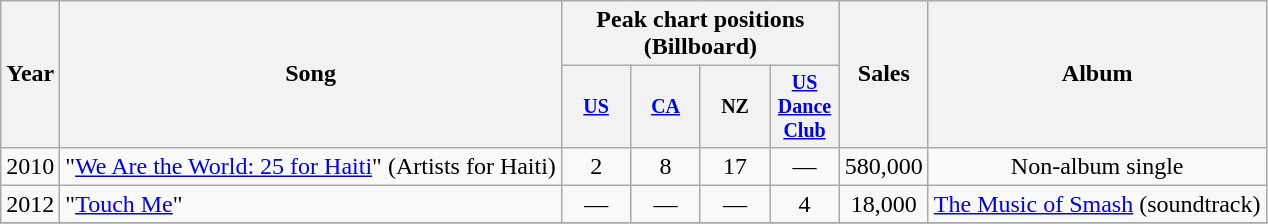<table class="wikitable" style="text-align:center;">
<tr>
<th rowspan="2">Year</th>
<th rowspan="2">Song</th>
<th colspan="4">Peak chart positions (Billboard)</th>
<th rowspan="2">Sales</th>
<th rowspan="2">Album</th>
</tr>
<tr style=font-size:smaller;>
<th width="40"><a href='#'>US</a><br></th>
<th width="40"><a href='#'>CA</a><br></th>
<th width="40">NZ<br></th>
<th width="40"><a href='#'>US Dance Club</a><br></th>
</tr>
<tr>
<td rowspan="1">2010</td>
<td align=left>"<a href='#'>We Are the World: 25 for Haiti</a>" (Artists for Haiti)</td>
<td>2</td>
<td>8</td>
<td>17</td>
<td>—</td>
<td align=center rowspan="1">580,000</td>
<td>Non-album single</td>
</tr>
<tr>
<td rowspan="1">2012</td>
<td align=left>"<a href='#'>Touch Me</a>"</td>
<td>—</td>
<td>—</td>
<td>—</td>
<td>4</td>
<td align=center>18,000</td>
<td><a href='#'>The Music of Smash</a> (soundtrack)</td>
</tr>
<tr>
</tr>
</table>
